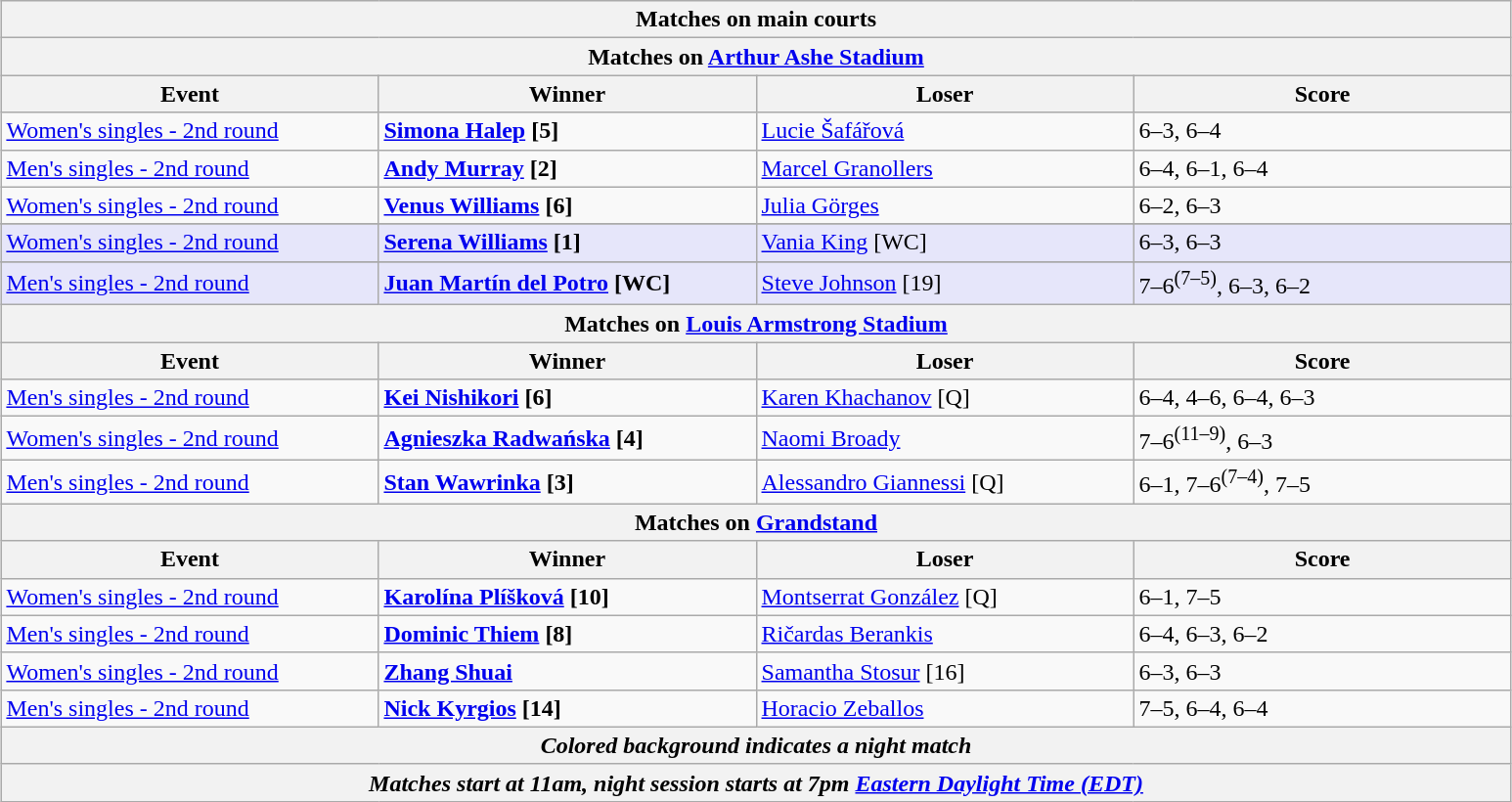<table class="wikitable" style="margin:auto;">
<tr>
<th colspan="4" style="white-space:nowrap;">Matches on main courts</th>
</tr>
<tr>
<th colspan="4"><strong>Matches on <a href='#'>Arthur Ashe Stadium</a></strong></th>
</tr>
<tr>
<th width=250>Event</th>
<th width=250>Winner</th>
<th width=250>Loser</th>
<th width=250>Score</th>
</tr>
<tr>
<td><a href='#'>Women's singles - 2nd round</a></td>
<td><strong> <a href='#'>Simona Halep</a> [5]</strong></td>
<td> <a href='#'>Lucie Šafářová</a></td>
<td>6–3, 6–4</td>
</tr>
<tr>
<td><a href='#'>Men's singles - 2nd round</a></td>
<td><strong> <a href='#'>Andy Murray</a> [2]</strong></td>
<td> <a href='#'>Marcel Granollers</a></td>
<td>6–4, 6–1, 6–4</td>
</tr>
<tr>
<td><a href='#'>Women's singles - 2nd round</a></td>
<td><strong> <a href='#'>Venus Williams</a> [6]</strong></td>
<td> <a href='#'>Julia Görges</a></td>
<td>6–2, 6–3</td>
</tr>
<tr>
</tr>
<tr bgcolor=lavender>
<td><a href='#'>Women's singles - 2nd round</a></td>
<td><strong> <a href='#'>Serena Williams</a> [1]</strong></td>
<td> <a href='#'>Vania King</a> [WC]</td>
<td>6–3, 6–3</td>
</tr>
<tr>
</tr>
<tr bgcolor=lavender>
<td><a href='#'>Men's singles - 2nd round</a></td>
<td><strong> <a href='#'>Juan Martín del Potro</a> [WC]</strong></td>
<td> <a href='#'>Steve Johnson</a> [19]</td>
<td>7–6<sup>(7–5)</sup>, 6–3, 6–2</td>
</tr>
<tr>
<th colspan="4"><strong>Matches on <a href='#'>Louis Armstrong Stadium</a></strong></th>
</tr>
<tr>
<th width=250>Event</th>
<th width=250>Winner</th>
<th width=250>Loser</th>
<th width=250>Score</th>
</tr>
<tr>
<td><a href='#'>Men's singles - 2nd round</a></td>
<td><strong> <a href='#'>Kei Nishikori</a> [6]</strong></td>
<td> <a href='#'>Karen Khachanov</a> [Q]</td>
<td>6–4, 4–6, 6–4, 6–3</td>
</tr>
<tr>
<td><a href='#'>Women's singles - 2nd round</a></td>
<td><strong> <a href='#'>Agnieszka Radwańska</a> [4]</strong></td>
<td> <a href='#'>Naomi Broady</a></td>
<td>7–6<sup>(11–9)</sup>, 6–3</td>
</tr>
<tr>
<td><a href='#'>Men's singles - 2nd round</a></td>
<td><strong> <a href='#'>Stan Wawrinka</a> [3]</strong></td>
<td> <a href='#'>Alessandro Giannessi</a> [Q]</td>
<td>6–1, 7–6<sup>(7–4)</sup>, 7–5</td>
</tr>
<tr>
<th colspan="4"><strong>Matches on <a href='#'>Grandstand</a></strong></th>
</tr>
<tr>
<th width=250>Event</th>
<th width=250>Winner</th>
<th width=250>Loser</th>
<th width=250>Score</th>
</tr>
<tr>
<td><a href='#'>Women's singles - 2nd round</a></td>
<td><strong> <a href='#'>Karolína Plíšková</a> [10]</strong></td>
<td> <a href='#'>Montserrat González</a> [Q]</td>
<td>6–1, 7–5</td>
</tr>
<tr>
<td><a href='#'>Men's singles - 2nd round</a></td>
<td><strong> <a href='#'>Dominic Thiem</a> [8]</strong></td>
<td> <a href='#'>Ričardas Berankis</a></td>
<td>6–4, 6–3, 6–2</td>
</tr>
<tr>
<td><a href='#'>Women's singles - 2nd round</a></td>
<td><strong> <a href='#'>Zhang Shuai</a></strong></td>
<td> <a href='#'>Samantha Stosur</a> [16]</td>
<td>6–3, 6–3</td>
</tr>
<tr>
<td><a href='#'>Men's singles - 2nd round</a></td>
<td><strong> <a href='#'>Nick Kyrgios</a> [14]</strong></td>
<td> <a href='#'>Horacio Zeballos</a></td>
<td>7–5, 6–4, 6–4</td>
</tr>
<tr>
<th colspan=4><em>Colored background indicates a night match</em></th>
</tr>
<tr>
<th colspan=4><em>Matches start at 11am, night session starts at 7pm <a href='#'>Eastern Daylight Time (EDT)</a></em></th>
</tr>
</table>
